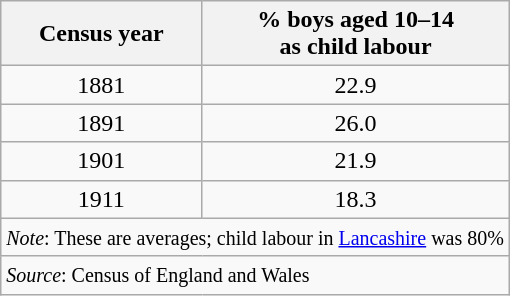<table class="wikitable floatright" style="text-align: center;">
<tr>
<th>Census year</th>
<th>% boys aged 10–14<br>as child labour</th>
</tr>
<tr>
<td>1881</td>
<td>22.9</td>
</tr>
<tr>
<td>1891</td>
<td>26.0</td>
</tr>
<tr>
<td>1901</td>
<td>21.9</td>
</tr>
<tr>
<td>1911</td>
<td>18.3</td>
</tr>
<tr>
<td colspan="2" style="text-align: left;"><small><em>Note</em>: These are averages; child labour in <a href='#'>Lancashire</a> was 80%</small></td>
</tr>
<tr>
<td colspan="2" style="text-align: left;"><small><em>Source</em>: Census of England and Wales</small></td>
</tr>
</table>
